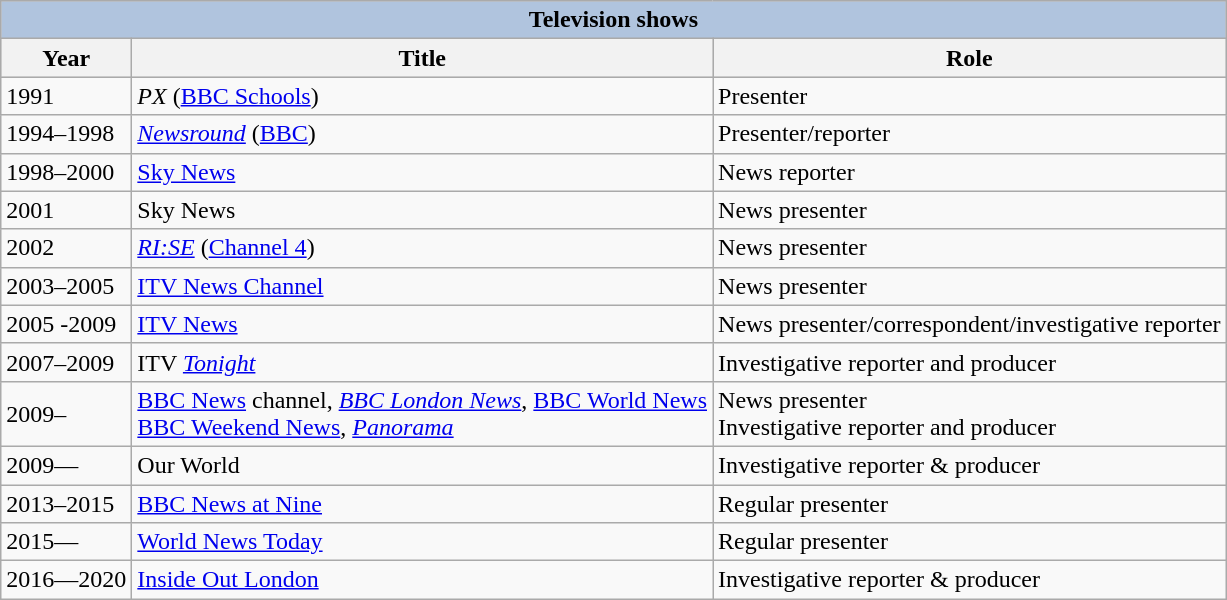<table class="wikitable">
<tr style="background:#ccc; text-align:centr;">
<th colspan="3" style="background: LightSteelBlue;">Television shows</th>
</tr>
<tr style="background:#ccc; text-align:centr;">
<th>Year</th>
<th>Title</th>
<th>Role</th>
</tr>
<tr>
<td>1991</td>
<td><em>PX</em> (<a href='#'>BBC Schools</a>)</td>
<td>Presenter</td>
</tr>
<tr>
<td>1994–1998</td>
<td><em><a href='#'>Newsround</a></em> (<a href='#'>BBC</a>)</td>
<td>Presenter/reporter</td>
</tr>
<tr>
<td>1998–2000</td>
<td><a href='#'>Sky News</a></td>
<td>News reporter</td>
</tr>
<tr>
<td>2001</td>
<td>Sky News</td>
<td>News presenter</td>
</tr>
<tr>
<td>2002</td>
<td><em><a href='#'>RI:SE</a></em> (<a href='#'>Channel 4</a>)</td>
<td>News presenter</td>
</tr>
<tr>
<td>2003–2005</td>
<td><a href='#'>ITV News Channel</a></td>
<td>News presenter</td>
</tr>
<tr>
<td>2005 -2009</td>
<td><a href='#'>ITV News</a></td>
<td>News presenter/correspondent/investigative reporter</td>
</tr>
<tr>
<td>2007–2009</td>
<td>ITV <em><a href='#'>Tonight</a></em></td>
<td>Investigative reporter and producer</td>
</tr>
<tr>
<td>2009–</td>
<td><a href='#'>BBC News</a> channel, <em><a href='#'>BBC London News</a></em>, <a href='#'>BBC World News</a><br><a href='#'>BBC Weekend News</a>, <em><a href='#'>Panorama</a></em></td>
<td>News presenter<br>Investigative reporter and producer</td>
</tr>
<tr>
<td>2009—</td>
<td>Our World</td>
<td>Investigative reporter & producer</td>
</tr>
<tr>
<td>2013–2015</td>
<td><a href='#'>BBC News at Nine</a></td>
<td>Regular presenter</td>
</tr>
<tr>
<td>2015—</td>
<td><a href='#'>World News Today</a></td>
<td>Regular presenter</td>
</tr>
<tr>
<td>2016—2020</td>
<td><a href='#'>Inside Out London</a></td>
<td>Investigative reporter & producer</td>
</tr>
</table>
